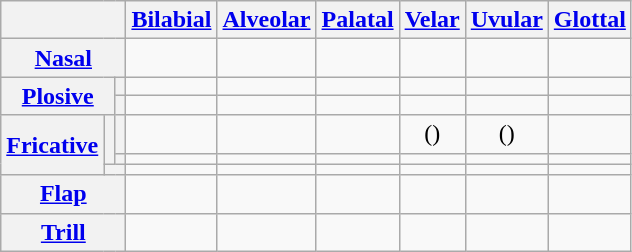<table class=wikitable style=text-align:center>
<tr>
<th colspan=3></th>
<th><a href='#'>Bilabial</a></th>
<th><a href='#'>Alveolar</a></th>
<th><a href='#'>Palatal</a></th>
<th><a href='#'>Velar</a></th>
<th><a href='#'>Uvular</a></th>
<th><a href='#'>Glottal</a></th>
</tr>
<tr>
<th colspan=3><a href='#'>Nasal</a></th>
<td></td>
<td></td>
<td></td>
<td></td>
<td></td>
<td></td>
</tr>
<tr>
<th colspan=2 rowspan=2><a href='#'>Plosive</a></th>
<th></th>
<td></td>
<td></td>
<td></td>
<td></td>
<td></td>
<td></td>
</tr>
<tr>
<th></th>
<td></td>
<td></td>
<td></td>
<td></td>
<td></td>
<td></td>
</tr>
<tr>
<th rowspan=3><a href='#'>Fricative</a></th>
<th rowspan=2></th>
<th></th>
<td></td>
<td></td>
<td></td>
<td>()</td>
<td>()</td>
<td></td>
</tr>
<tr>
<th></th>
<td></td>
<td></td>
<td></td>
<td></td>
<td></td>
<td></td>
</tr>
<tr>
<th colspan=2></th>
<td></td>
<td></td>
<td></td>
<td></td>
<td></td>
<td></td>
</tr>
<tr>
<th colspan=3><a href='#'>Flap</a></th>
<td></td>
<td></td>
<td></td>
<td></td>
<td></td>
<td></td>
</tr>
<tr>
<th colspan=3><a href='#'>Trill</a></th>
<td></td>
<td></td>
<td></td>
<td></td>
<td></td>
<td></td>
</tr>
</table>
